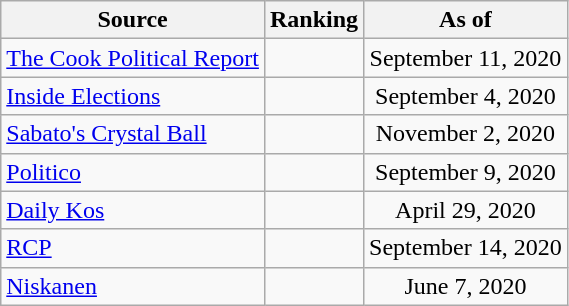<table class="wikitable" style="text-align:center">
<tr>
<th>Source</th>
<th>Ranking</th>
<th>As of</th>
</tr>
<tr>
<td align=left><a href='#'>The Cook Political Report</a></td>
<td></td>
<td>September 11, 2020</td>
</tr>
<tr>
<td align=left><a href='#'>Inside Elections</a></td>
<td></td>
<td>September 4, 2020</td>
</tr>
<tr>
<td align=left><a href='#'>Sabato's Crystal Ball</a></td>
<td></td>
<td>November 2, 2020</td>
</tr>
<tr>
<td align="left"><a href='#'>Politico</a></td>
<td></td>
<td>September 9, 2020</td>
</tr>
<tr>
<td align="left"><a href='#'>Daily Kos</a></td>
<td></td>
<td>April 29, 2020</td>
</tr>
<tr>
<td align="left"><a href='#'>RCP</a></td>
<td></td>
<td>September 14, 2020</td>
</tr>
<tr>
<td align="left"><a href='#'>Niskanen</a></td>
<td></td>
<td>June 7, 2020</td>
</tr>
</table>
